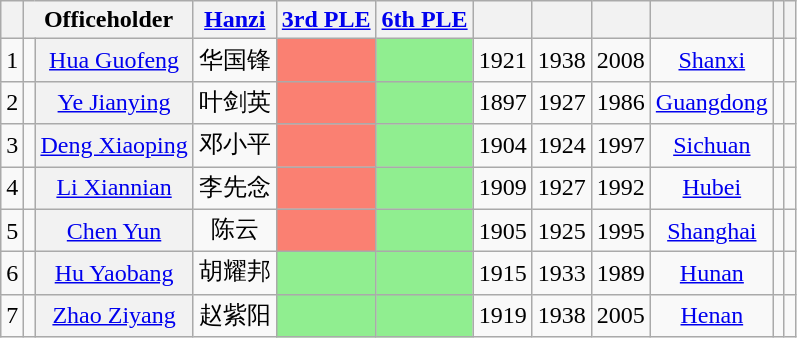<table class="wikitable sortable" style=text-align:center>
<tr>
<th scope=col></th>
<th scope=col colspan="2">Officeholder</th>
<th scope=col><a href='#'>Hanzi</a></th>
<th scope=col><a href='#'>3rd PLE</a></th>
<th scope=col><a href='#'>6th PLE</a></th>
<th scope=col></th>
<th scope=col></th>
<th scope=col></th>
<th scope=col></th>
<th scope=col></th>
<th scope=col class="unsortable"></th>
</tr>
<tr>
<td>1</td>
<td></td>
<th align="center" scope="row" style="font-weight:normal;"><a href='#'>Hua Guofeng</a></th>
<td data-sort-value="4">华国锋</td>
<td bgcolor = Salmon></td>
<td bgcolor = LightGreen></td>
<td>1921</td>
<td>1938</td>
<td>2008</td>
<td><a href='#'>Shanxi</a></td>
<td></td>
<td></td>
</tr>
<tr>
<td>2</td>
<td></td>
<th align="center" scope="row" style="font-weight:normal;"><a href='#'>Ye Jianying</a></th>
<td data-sort-value="41">叶剑英</td>
<td bgcolor = Salmon></td>
<td bgcolor = LightGreen></td>
<td>1897</td>
<td>1927</td>
<td>1986</td>
<td><a href='#'>Guangdong</a></td>
<td></td>
<td></td>
</tr>
<tr>
<td>3</td>
<td></td>
<th align="center" scope="row" style="font-weight:normal;"><a href='#'>Deng Xiaoping</a></th>
<td data-sort-value="34">邓小平</td>
<td bgcolor = Salmon></td>
<td bgcolor = LightGreen></td>
<td>1904</td>
<td>1924</td>
<td>1997</td>
<td><a href='#'>Sichuan</a></td>
<td></td>
<td></td>
</tr>
<tr>
<td>4</td>
<td></td>
<th align="center" scope="row" style="font-weight:normal;"><a href='#'>Li Xiannian</a></th>
<td data-sort-value="90">李先念</td>
<td bgcolor = Salmon></td>
<td bgcolor = LightGreen></td>
<td>1909</td>
<td>1927</td>
<td>1992</td>
<td><a href='#'>Hubei</a></td>
<td></td>
<td></td>
</tr>
<tr>
<td>5</td>
<td></td>
<th align="center" scope="row" style="font-weight:normal;"><a href='#'>Chen Yun</a></th>
<td data-sort-value="122">陈云</td>
<td bgcolor = Salmon></td>
<td bgcolor = LightGreen></td>
<td>1905</td>
<td>1925</td>
<td>1995</td>
<td><a href='#'>Shanghai</a></td>
<td></td>
<td></td>
</tr>
<tr>
<td>6</td>
<td></td>
<th align="center" scope="row" style="font-weight:normal;"><a href='#'>Hu Yaobang</a></th>
<td data-sort-value="142">胡耀邦</td>
<td bgcolor = LightGreen></td>
<td bgcolor = LightGreen></td>
<td>1915</td>
<td>1933</td>
<td>1989</td>
<td><a href='#'>Hunan</a></td>
<td></td>
<td></td>
</tr>
<tr>
<td>7</td>
<td></td>
<th align="center" scope="row" style="font-weight:normal;"><a href='#'>Zhao Ziyang</a></th>
<td data-sort-value="147">赵紫阳</td>
<td bgcolor = LightGreen></td>
<td bgcolor = LightGreen></td>
<td>1919</td>
<td>1938</td>
<td>2005</td>
<td><a href='#'>Henan</a></td>
<td></td>
<td></td>
</tr>
</table>
